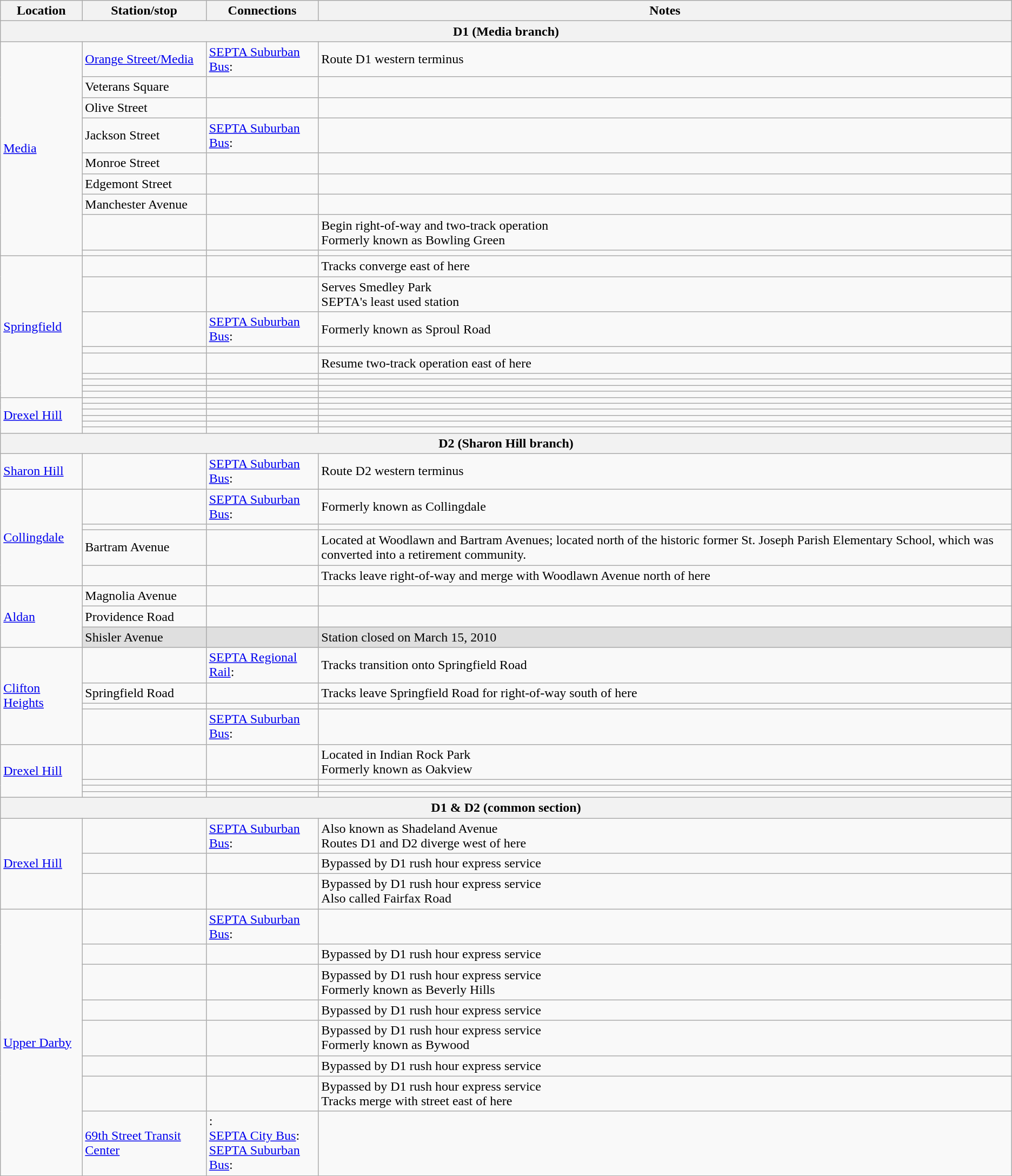<table class="wikitable">
<tr>
<th>Location</th>
<th>Station/stop</th>
<th>Connections</th>
<th>Notes</th>
</tr>
<tr>
<th colspan="4">D1 (Media branch)</th>
</tr>
<tr>
<td rowspan="9"><a href='#'>Media</a></td>
<td><a href='#'>Orange Street/Media</a></td>
<td> <a href='#'>SEPTA Suburban Bus</a>: </td>
<td>Route D1 western terminus</td>
</tr>
<tr>
<td>Veterans Square</td>
<td></td>
<td></td>
</tr>
<tr>
<td>Olive Street</td>
<td></td>
<td></td>
</tr>
<tr>
<td>Jackson Street</td>
<td> <a href='#'>SEPTA Suburban Bus</a>: </td>
<td></td>
</tr>
<tr>
<td>Monroe Street</td>
<td></td>
<td></td>
</tr>
<tr>
<td>Edgemont Street</td>
<td></td>
<td></td>
</tr>
<tr>
<td>Manchester Avenue</td>
<td></td>
<td></td>
</tr>
<tr>
<td> </td>
<td></td>
<td>Begin right-of-way and two-track operation<br>Formerly known as Bowling Green</td>
</tr>
<tr>
<td></td>
<td></td>
<td></td>
</tr>
<tr>
<td rowspan=9><a href='#'>Springfield</a></td>
<td> </td>
<td></td>
<td>Tracks converge east of here</td>
</tr>
<tr>
<td></td>
<td></td>
<td>Serves Smedley Park<br>SEPTA's least used station</td>
</tr>
<tr>
<td> </td>
<td> <a href='#'>SEPTA Suburban Bus</a>: </td>
<td>Formerly known as Sproul Road</td>
</tr>
<tr>
<td></td>
<td></td>
<td></td>
</tr>
<tr>
<td></td>
<td></td>
<td>Resume two-track operation east of here</td>
</tr>
<tr>
<td></td>
<td></td>
<td></td>
</tr>
<tr>
<td></td>
<td></td>
<td></td>
</tr>
<tr>
<td> </td>
<td></td>
<td></td>
</tr>
<tr>
<td> </td>
<td></td>
<td></td>
</tr>
<tr>
<td rowspan=6><a href='#'>Drexel Hill</a></td>
<td> </td>
<td></td>
<td></td>
</tr>
<tr>
<td></td>
<td></td>
<td></td>
</tr>
<tr>
<td></td>
<td></td>
<td></td>
</tr>
<tr>
<td></td>
<td></td>
<td></td>
</tr>
<tr>
<td></td>
<td></td>
<td></td>
</tr>
<tr>
<td></td>
<td></td>
<td></td>
</tr>
<tr>
<th colspan="4">D2 (Sharon Hill branch)</th>
</tr>
<tr>
<td rowspan=1><a href='#'>Sharon Hill</a></td>
<td></td>
<td> <a href='#'>SEPTA Suburban Bus</a>: </td>
<td>Route D2 western terminus</td>
</tr>
<tr>
<td rowspan=4><a href='#'>Collingdale</a></td>
<td></td>
<td> <a href='#'>SEPTA Suburban Bus</a>: </td>
<td>Formerly known as Collingdale</td>
</tr>
<tr>
<td></td>
<td></td>
<td></td>
</tr>
<tr>
<td>Bartram Avenue</td>
<td></td>
<td>Located at Woodlawn and Bartram Avenues; located north of the historic former St. Joseph Parish Elementary School, which was converted into a retirement community.</td>
</tr>
<tr>
<td></td>
<td></td>
<td>Tracks leave right-of-way and merge with Woodlawn Avenue north of here</td>
</tr>
<tr>
<td rowspan=3><a href='#'>Aldan</a></td>
<td>Magnolia Avenue</td>
<td></td>
<td></td>
</tr>
<tr>
<td>Providence Road</td>
<td></td>
<td></td>
</tr>
<tr bgcolor=dfdfdf>
<td>Shisler Avenue</td>
<td></td>
<td>Station closed on March 15, 2010</td>
</tr>
<tr>
<td rowspan=4><a href='#'>Clifton Heights</a></td>
<td></td>
<td> <a href='#'>SEPTA Regional Rail</a>: </td>
<td>Tracks transition onto Springfield Road</td>
</tr>
<tr>
<td>Springfield Road</td>
<td></td>
<td>Tracks leave Springfield Road for right-of-way south of here</td>
</tr>
<tr>
<td></td>
<td></td>
<td></td>
</tr>
<tr>
<td></td>
<td> <a href='#'>SEPTA Suburban Bus</a>: </td>
<td></td>
</tr>
<tr>
<td rowspan=4><a href='#'>Drexel Hill</a></td>
<td></td>
<td></td>
<td>Located in Indian Rock Park<br>Formerly known as Oakview</td>
</tr>
<tr>
<td></td>
<td></td>
<td></td>
</tr>
<tr>
<td></td>
<td></td>
<td></td>
</tr>
<tr>
<td></td>
<td></td>
<td></td>
</tr>
<tr>
<th colspan="4">D1 & D2 (common section)</th>
</tr>
<tr>
<td rowspan=3><a href='#'>Drexel Hill</a></td>
<td></td>
<td> <a href='#'>SEPTA Suburban Bus</a>: </td>
<td>Also known as Shadeland Avenue<br>Routes D1 and D2 diverge west of here</td>
</tr>
<tr>
<td></td>
<td></td>
<td>Bypassed by D1 rush hour express service</td>
</tr>
<tr>
<td></td>
<td></td>
<td>Bypassed by D1 rush hour express service<br>Also called Fairfax Road</td>
</tr>
<tr>
<td rowspan=8><a href='#'>Upper Darby</a></td>
<td></td>
<td> <a href='#'>SEPTA Suburban Bus</a>: </td>
<td></td>
</tr>
<tr>
<td></td>
<td></td>
<td>Bypassed by D1 rush hour express service</td>
</tr>
<tr>
<td></td>
<td></td>
<td>Bypassed by D1 rush hour express service<br>Formerly known as Beverly Hills</td>
</tr>
<tr>
<td></td>
<td></td>
<td>Bypassed by D1 rush hour express service</td>
</tr>
<tr>
<td></td>
<td></td>
<td>Bypassed by D1 rush hour express service<br>Formerly known as Bywood</td>
</tr>
<tr>
<td></td>
<td></td>
<td>Bypassed by D1 rush hour express service</td>
</tr>
<tr>
<td></td>
<td></td>
<td>Bypassed by D1 rush hour express service<br>Tracks merge with street east of here</td>
</tr>
<tr>
<td><a href='#'>69th Street Transit Center</a></td>
<td>:  <br> <a href='#'>SEPTA City Bus</a>: <br> <a href='#'>SEPTA Suburban Bus</a>: </td>
<td></td>
</tr>
</table>
